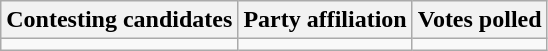<table class="wikitable sortable">
<tr>
<th>Contesting candidates</th>
<th>Party affiliation</th>
<th>Votes polled</th>
</tr>
<tr>
<td></td>
<td></td>
<td></td>
</tr>
</table>
